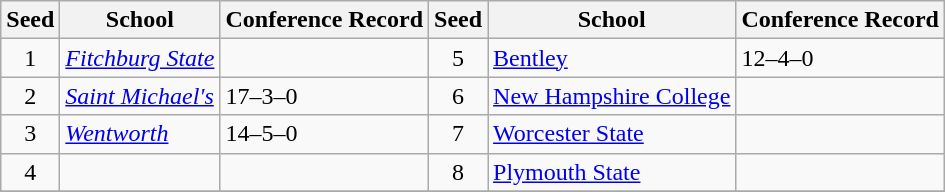<table class="wikitable">
<tr>
<th>Seed</th>
<th>School</th>
<th>Conference Record</th>
<th>Seed</th>
<th>School</th>
<th>Conference Record</th>
</tr>
<tr>
<td align=center>1</td>
<td><em><a href='#'>Fitchburg State</a></em></td>
<td></td>
<td align=center>5</td>
<td><a href='#'>Bentley</a></td>
<td>12–4–0</td>
</tr>
<tr>
<td align=center>2</td>
<td><em><a href='#'>Saint Michael's</a></em></td>
<td>17–3–0</td>
<td align=center>6</td>
<td><a href='#'>New Hampshire College</a></td>
<td></td>
</tr>
<tr>
<td align=center>3</td>
<td><em><a href='#'>Wentworth</a></em></td>
<td>14–5–0</td>
<td align=center>7</td>
<td><a href='#'>Worcester State</a></td>
<td></td>
</tr>
<tr>
<td align=center>4</td>
<td><a href='#'></a></td>
<td></td>
<td align=center>8</td>
<td><a href='#'>Plymouth State</a></td>
<td></td>
</tr>
<tr>
</tr>
</table>
